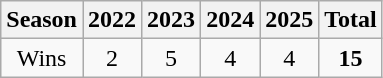<table class="wikitable">
<tr>
<th>Season</th>
<th>2022</th>
<th>2023</th>
<th>2024</th>
<th>2025</th>
<th>Total</th>
</tr>
<tr align=center>
<td>Wins</td>
<td>2</td>
<td>5</td>
<td>4</td>
<td>4</td>
<td><strong>15</strong></td>
</tr>
</table>
